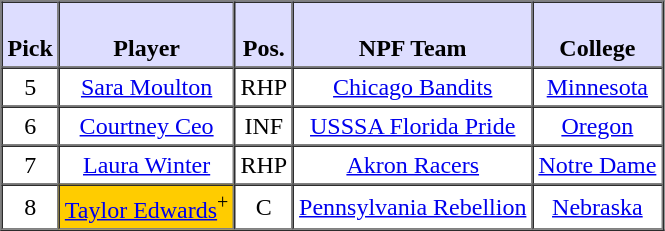<table border="1" cellpadding="3" cellspacing="0" style="text-align:center;">
<tr>
<th style="background:#ddf;"><br>Pick</th>
<th style="background:#ddf;"><br>Player</th>
<th style="background:#ddf;"><br>Pos.</th>
<th style="background:#ddf;"><br>NPF Team</th>
<th style="background:#ddf;"><br>College</th>
</tr>
<tr>
<td>5</td>
<td><a href='#'>Sara Moulton</a></td>
<td>RHP</td>
<td><a href='#'>Chicago Bandits</a></td>
<td><a href='#'>Minnesota</a></td>
</tr>
<tr>
<td>6</td>
<td><a href='#'>Courtney Ceo</a></td>
<td>INF</td>
<td><a href='#'>USSSA Florida Pride</a></td>
<td><a href='#'>Oregon</a></td>
</tr>
<tr>
<td>7</td>
<td><a href='#'>Laura Winter</a></td>
<td>RHP</td>
<td><a href='#'>Akron Racers</a></td>
<td><a href='#'>Notre Dame</a></td>
</tr>
<tr>
<td>8</td>
<td style="background:#FFCC00;"><a href='#'>Taylor Edwards</a><sup>+</sup></td>
<td>C</td>
<td><a href='#'>Pennsylvania Rebellion</a></td>
<td><a href='#'>Nebraska</a></td>
</tr>
</table>
